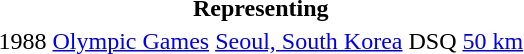<table>
<tr>
<th colspan="5">Representing </th>
</tr>
<tr>
<td>1988</td>
<td><a href='#'>Olympic Games</a></td>
<td><a href='#'>Seoul, South Korea</a></td>
<td>DSQ</td>
<td><a href='#'>50 km</a></td>
</tr>
</table>
